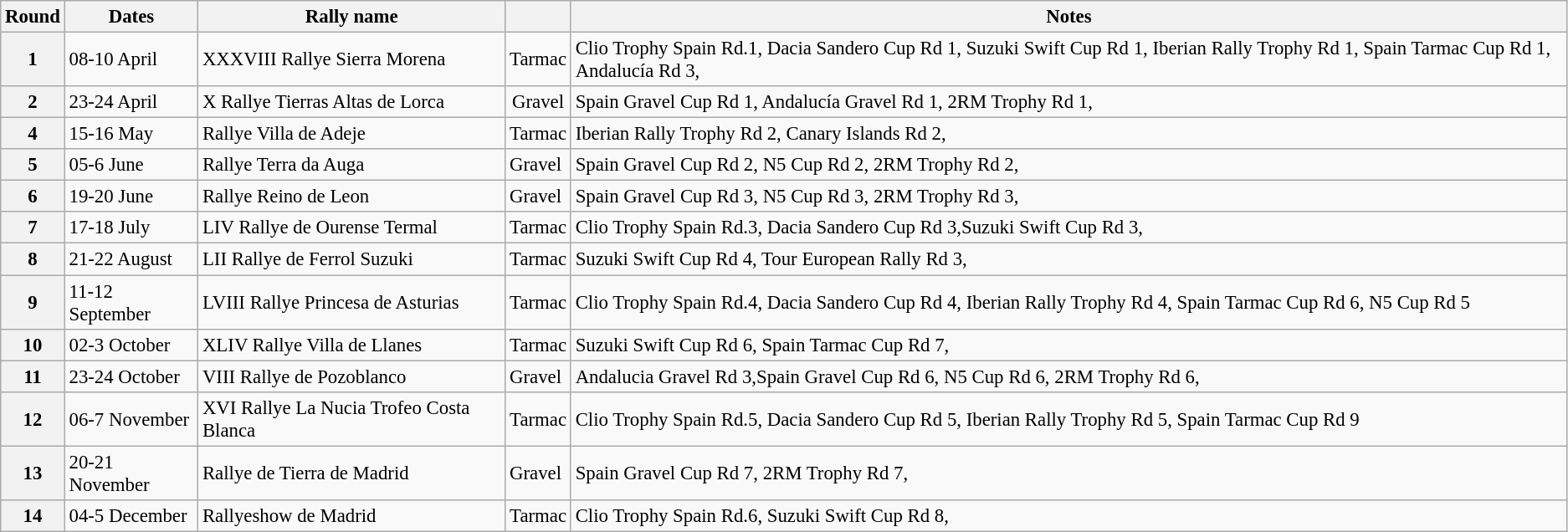<table class="wikitable" style="font-size: 95%">
<tr>
<th>Round</th>
<th>Dates</th>
<th>Rally name</th>
<th></th>
<th>Notes</th>
</tr>
<tr>
<th>1</th>
<td>08-10 April</td>
<td>XXXVIII Rallye Sierra Morena</td>
<td align="center">Tarmac</td>
<td>Clio Trophy Spain Rd.1, Dacia Sandero Cup Rd 1, Suzuki Swift Cup Rd 1, Iberian Rally Trophy Rd 1, Spain Tarmac Cup Rd 1, Andalucía Rd 3,</td>
</tr>
<tr>
<th>2</th>
<td>23-24 April</td>
<td>X Rallye Tierras Altas de Lorca</td>
<td align="center">Gravel</td>
<td>Spain Gravel Cup Rd 1, Andalucía Gravel Rd 1, 2RM Trophy Rd 1,</td>
</tr>
<tr>
<th>4</th>
<td>15-16 May</td>
<td>Rallye Villa de Adeje</td>
<td align="center">Tarmac</td>
<td>Iberian Rally Trophy Rd 2, Canary Islands Rd 2,</td>
</tr>
<tr>
<th>5</th>
<td>05-6 June</td>
<td>Rallye Terra da Auga</td>
<td>Gravel</td>
<td>Spain Gravel Cup Rd 2, N5 Cup Rd 2, 2RM Trophy Rd 2,</td>
</tr>
<tr>
<th>6</th>
<td>19-20 June</td>
<td>Rallye Reino de Leon</td>
<td>Gravel</td>
<td>Spain Gravel Cup Rd 3, N5 Cup Rd 3, 2RM Trophy Rd 3,</td>
</tr>
<tr>
<th>7</th>
<td>17-18 July</td>
<td>LIV Rallye de Ourense Termal</td>
<td>Tarmac</td>
<td>Clio Trophy Spain Rd.3, Dacia Sandero Cup Rd 3,Suzuki Swift Cup Rd 3,</td>
</tr>
<tr>
<th>8</th>
<td>21-22 August</td>
<td>LII Rallye de Ferrol Suzuki</td>
<td>Tarmac</td>
<td>Suzuki Swift Cup Rd 4, Tour European Rally Rd 3,</td>
</tr>
<tr>
<th>9</th>
<td>11-12 September</td>
<td>LVIII Rallye Princesa de Asturias</td>
<td>Tarmac</td>
<td>Clio Trophy Spain Rd.4, Dacia Sandero Cup Rd 4, Iberian Rally Trophy Rd 4, Spain Tarmac Cup Rd 6, N5 Cup Rd 5</td>
</tr>
<tr>
<th>10</th>
<td>02-3 October</td>
<td>XLIV Rallye Villa de Llanes</td>
<td>Tarmac</td>
<td>Suzuki Swift Cup Rd 6, Spain Tarmac Cup Rd 7,</td>
</tr>
<tr>
<th>11</th>
<td>23-24 October</td>
<td>VIII Rallye de Pozoblanco</td>
<td>Gravel</td>
<td>Andalucia Gravel Rd 3,Spain Gravel Cup Rd 6, N5 Cup Rd 6, 2RM Trophy Rd 6,</td>
</tr>
<tr>
<th>12</th>
<td>06-7 November</td>
<td>XVI Rallye La Nucia Trofeo Costa Blanca</td>
<td>Tarmac</td>
<td>Clio Trophy Spain Rd.5, Dacia Sandero Cup Rd 5, Iberian Rally Trophy Rd 5, Spain Tarmac Cup Rd 9</td>
</tr>
<tr>
<th>13</th>
<td>20-21 November</td>
<td>Rallye de Tierra de Madrid</td>
<td>Gravel</td>
<td>Spain Gravel Cup Rd 7, 2RM Trophy Rd 7,</td>
</tr>
<tr>
<th>14</th>
<td>04-5 December</td>
<td>Rallyeshow de Madrid</td>
<td>Tarmac</td>
<td>Clio Trophy Spain Rd.6, Suzuki Swift Cup Rd 8,</td>
</tr>
</table>
